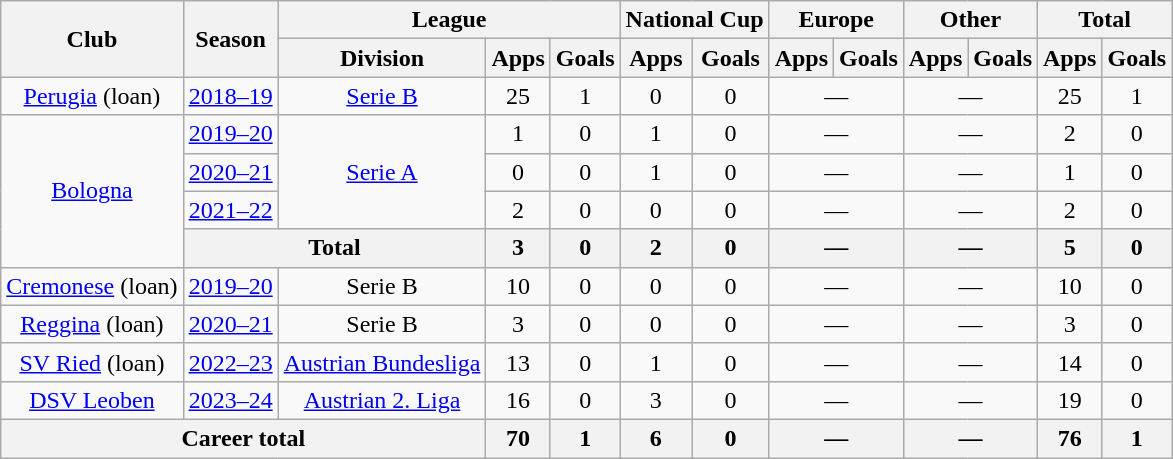<table class="wikitable" style="text-align:center">
<tr>
<th rowspan="2">Club</th>
<th rowspan="2">Season</th>
<th colspan="3">League</th>
<th colspan="2">National Cup</th>
<th colspan="2">Europe</th>
<th colspan="2">Other</th>
<th colspan="2">Total</th>
</tr>
<tr>
<th>Division</th>
<th>Apps</th>
<th>Goals</th>
<th>Apps</th>
<th>Goals</th>
<th>Apps</th>
<th>Goals</th>
<th>Apps</th>
<th>Goals</th>
<th>Apps</th>
<th>Goals</th>
</tr>
<tr>
<td><a href='#'>Perugia</a> (loan)</td>
<td><a href='#'>2018–19</a></td>
<td><a href='#'>Serie B</a></td>
<td>25</td>
<td>1</td>
<td>0</td>
<td>0</td>
<td colspan="2">—</td>
<td colspan="2">—</td>
<td>25</td>
<td>1</td>
</tr>
<tr>
<td rowspan="4"><a href='#'>Bologna</a></td>
<td><a href='#'>2019–20</a></td>
<td rowspan="3"><a href='#'>Serie A</a></td>
<td>1</td>
<td>0</td>
<td>1</td>
<td>0</td>
<td colspan="2">—</td>
<td colspan="2">—</td>
<td>2</td>
<td>0</td>
</tr>
<tr>
<td><a href='#'>2020–21</a></td>
<td>0</td>
<td>0</td>
<td>1</td>
<td>0</td>
<td colspan="2">—</td>
<td colspan="2">—</td>
<td>1</td>
<td>0</td>
</tr>
<tr>
<td><a href='#'>2021–22</a></td>
<td>2</td>
<td>0</td>
<td>0</td>
<td>0</td>
<td colspan="2">—</td>
<td colspan="2">—</td>
<td>2</td>
<td>0</td>
</tr>
<tr>
<th colspan="2">Total</th>
<th>3</th>
<th>0</th>
<th>2</th>
<th>0</th>
<th colspan="2">—</th>
<th colspan="2">—</th>
<th>5</th>
<th>0</th>
</tr>
<tr>
<td><a href='#'>Cremonese</a> (loan)</td>
<td><a href='#'>2019–20</a></td>
<td>Serie B</td>
<td>10</td>
<td>0</td>
<td>0</td>
<td>0</td>
<td colspan="2">—</td>
<td colspan="2">—</td>
<td>10</td>
<td>0</td>
</tr>
<tr>
<td><a href='#'>Reggina</a> (loan)</td>
<td><a href='#'>2020–21</a></td>
<td>Serie B</td>
<td>3</td>
<td>0</td>
<td>0</td>
<td>0</td>
<td colspan="2">—</td>
<td colspan="2">—</td>
<td>3</td>
<td>0</td>
</tr>
<tr>
<td><a href='#'>SV Ried</a> (loan)</td>
<td><a href='#'>2022–23</a></td>
<td><a href='#'>Austrian Bundesliga</a></td>
<td>13</td>
<td>0</td>
<td>1</td>
<td>0</td>
<td colspan="2">—</td>
<td colspan="2">—</td>
<td>14</td>
<td>0</td>
</tr>
<tr>
<td><a href='#'>DSV Leoben</a></td>
<td><a href='#'>2023–24</a></td>
<td><a href='#'>Austrian 2. Liga</a></td>
<td>16</td>
<td>0</td>
<td>3</td>
<td>0</td>
<td colspan="2">—</td>
<td colspan="2">—</td>
<td>19</td>
<td>0</td>
</tr>
<tr>
<th colspan="3">Career total</th>
<th>70</th>
<th>1</th>
<th>6</th>
<th>0</th>
<th colspan="2">—</th>
<th colspan="2">—</th>
<th>76</th>
<th>1</th>
</tr>
</table>
